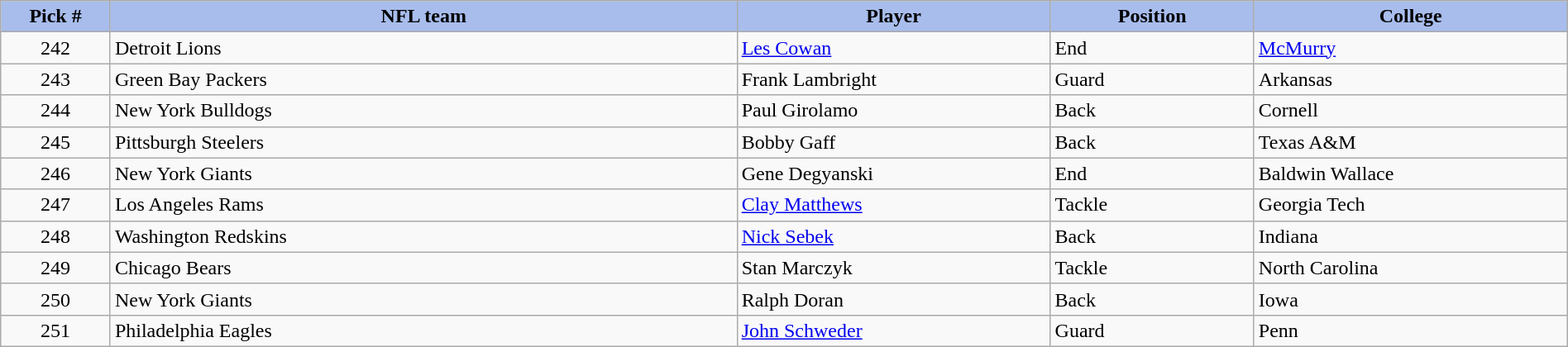<table class="wikitable sortable sortable" style="width: 100%">
<tr>
<th style="background:#A8BDEC;" width=7%>Pick #</th>
<th width=40% style="background:#A8BDEC;">NFL team</th>
<th width=20% style="background:#A8BDEC;">Player</th>
<th width=13% style="background:#A8BDEC;">Position</th>
<th style="background:#A8BDEC;">College</th>
</tr>
<tr>
<td align=center>242</td>
<td>Detroit Lions</td>
<td><a href='#'>Les Cowan</a></td>
<td>End</td>
<td><a href='#'>McMurry</a></td>
</tr>
<tr>
<td align=center>243</td>
<td>Green Bay Packers</td>
<td>Frank Lambright</td>
<td>Guard</td>
<td>Arkansas</td>
</tr>
<tr>
<td align=center>244</td>
<td>New York Bulldogs</td>
<td>Paul Girolamo</td>
<td>Back</td>
<td>Cornell</td>
</tr>
<tr>
<td align=center>245</td>
<td>Pittsburgh Steelers</td>
<td>Bobby Gaff</td>
<td>Back</td>
<td>Texas A&M</td>
</tr>
<tr>
<td align=center>246</td>
<td>New York Giants</td>
<td>Gene Degyanski</td>
<td>End</td>
<td>Baldwin Wallace</td>
</tr>
<tr>
<td align=center>247</td>
<td>Los Angeles Rams</td>
<td><a href='#'>Clay Matthews</a></td>
<td>Tackle</td>
<td>Georgia Tech</td>
</tr>
<tr>
<td align=center>248</td>
<td>Washington Redskins</td>
<td><a href='#'>Nick Sebek</a></td>
<td>Back</td>
<td>Indiana</td>
</tr>
<tr>
<td align=center>249</td>
<td>Chicago Bears</td>
<td>Stan Marczyk</td>
<td>Tackle</td>
<td>North Carolina</td>
</tr>
<tr>
<td align=center>250</td>
<td>New York Giants</td>
<td>Ralph Doran</td>
<td>Back</td>
<td>Iowa</td>
</tr>
<tr>
<td align=center>251</td>
<td>Philadelphia Eagles</td>
<td><a href='#'>John Schweder</a></td>
<td>Guard</td>
<td>Penn</td>
</tr>
</table>
